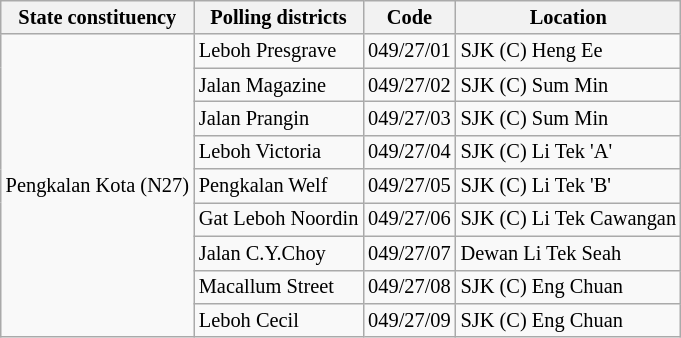<table class="wikitable sortable mw-collapsible" style="white-space:nowrap;font-size:85%">
<tr>
<th>State constituency</th>
<th>Polling districts</th>
<th>Code</th>
<th>Location</th>
</tr>
<tr>
<td rowspan="9">Pengkalan Kota (N27)</td>
<td>Leboh Presgrave</td>
<td>049/27/01</td>
<td>SJK (C) Heng Ee</td>
</tr>
<tr>
<td>Jalan Magazine</td>
<td>049/27/02</td>
<td>SJK (C) Sum Min</td>
</tr>
<tr>
<td>Jalan Prangin</td>
<td>049/27/03</td>
<td>SJK (C) Sum Min</td>
</tr>
<tr>
<td>Leboh Victoria</td>
<td>049/27/04</td>
<td>SJK (C) Li Tek 'A'</td>
</tr>
<tr>
<td>Pengkalan Welf</td>
<td>049/27/05</td>
<td>SJK (C) Li Tek 'B'</td>
</tr>
<tr>
<td>Gat Leboh Noordin</td>
<td>049/27/06</td>
<td>SJK (C) Li Tek Cawangan</td>
</tr>
<tr>
<td>Jalan C.Y.Choy</td>
<td>049/27/07</td>
<td>Dewan Li Tek Seah</td>
</tr>
<tr>
<td>Macallum Street</td>
<td>049/27/08</td>
<td>SJK (C) Eng Chuan</td>
</tr>
<tr>
<td>Leboh Cecil</td>
<td>049/27/09</td>
<td>SJK (C) Eng Chuan</td>
</tr>
</table>
